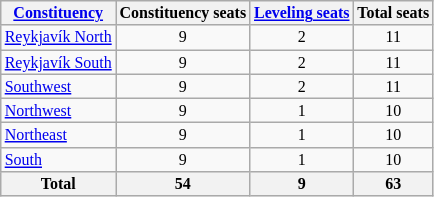<table class="wikitable" style="font-size: 8pt">
<tr>
<th align=left><a href='#'>Constituency</a></th>
<th>Constituency seats</th>
<th><a href='#'>Leveling seats</a></th>
<th>Total seats</th>
</tr>
<tr align=center>
<td align=left><a href='#'>Reykjavík North</a></td>
<td>9</td>
<td>2</td>
<td>11</td>
</tr>
<tr align=center>
<td align=left><a href='#'>Reykjavík South</a></td>
<td>9</td>
<td>2</td>
<td>11</td>
</tr>
<tr align=center>
<td align=left><a href='#'>Southwest</a></td>
<td>9</td>
<td>2</td>
<td>11</td>
</tr>
<tr align=center>
<td align=left><a href='#'>Northwest</a></td>
<td>9</td>
<td>1</td>
<td>10</td>
</tr>
<tr align=center>
<td align=left><a href='#'>Northeast</a></td>
<td>9</td>
<td>1</td>
<td>10</td>
</tr>
<tr align=center>
<td align=left><a href='#'>South</a></td>
<td>9</td>
<td>1</td>
<td>10</td>
</tr>
<tr>
<th align=left>Total</th>
<th>54</th>
<th>9</th>
<th>63</th>
</tr>
</table>
